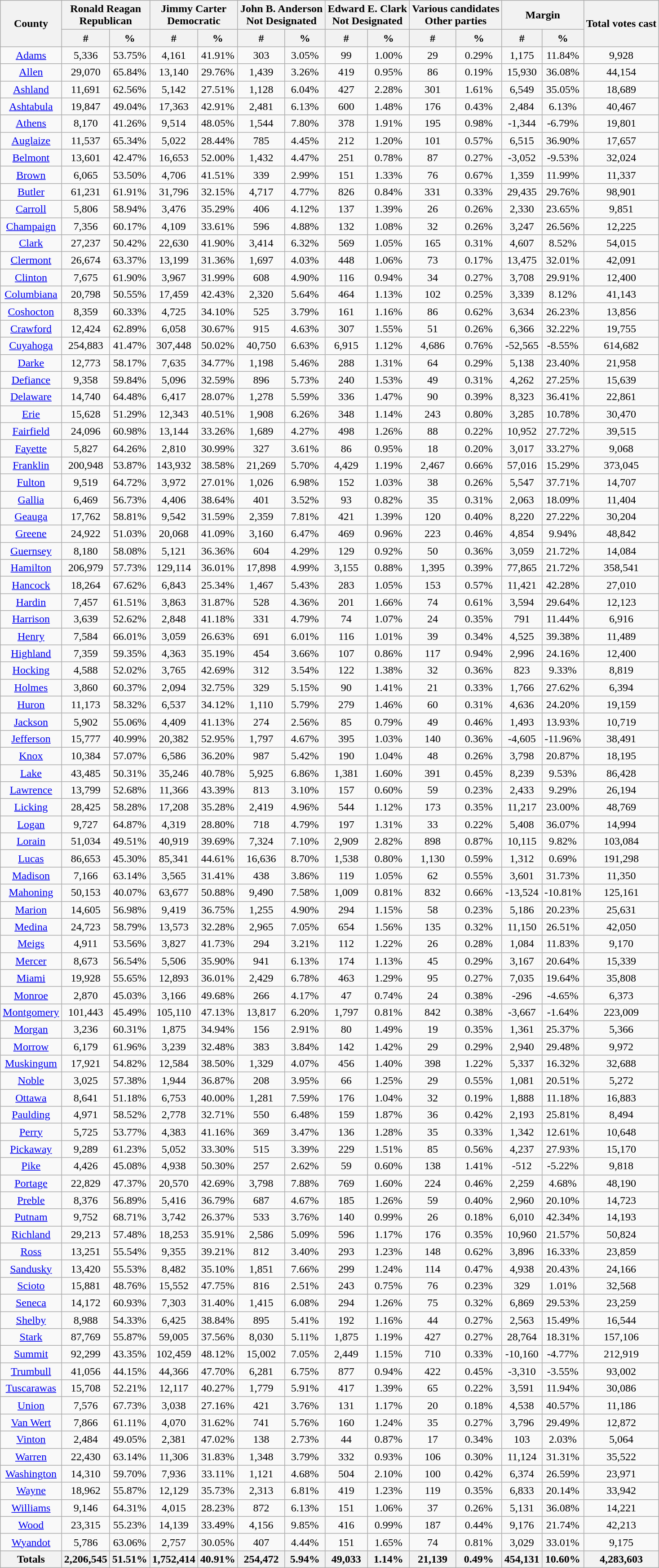<table class="wikitable sortable" style="text-align:center">
<tr>
<th style="text-align:center;" rowspan="2">County</th>
<th style="text-align:center;" colspan="2">Ronald Reagan<br>Republican</th>
<th style="text-align:center;" colspan="2">Jimmy Carter<br>Democratic</th>
<th style="text-align:center;" colspan="2">John B. Anderson<br>Not Designated</th>
<th style="text-align:center;" colspan="2">Edward E. Clark<br>Not Designated</th>
<th style="text-align:center;" colspan="2">Various candidates<br>Other parties</th>
<th style="text-align:center;" colspan="2">Margin</th>
<th style="text-align:center;" rowspan="2">Total votes cast</th>
</tr>
<tr>
<th style="text-align:center;" data-sort-type="number">#</th>
<th style="text-align:center;" data-sort-type="number">%</th>
<th style="text-align:center;" data-sort-type="number">#</th>
<th style="text-align:center;" data-sort-type="number">%</th>
<th style="text-align:center;" data-sort-type="number">#</th>
<th style="text-align:center;" data-sort-type="number">%</th>
<th style="text-align:center;" data-sort-type="number">#</th>
<th style="text-align:center;" data-sort-type="number">%</th>
<th style="text-align:center;" data-sort-type="number">#</th>
<th style="text-align:center;" data-sort-type="number">%</th>
<th style="text-align:center;" data-sort-type="number">#</th>
<th style="text-align:center;" data-sort-type="number">%</th>
</tr>
<tr style="text-align:center;">
<td><a href='#'>Adams</a></td>
<td>5,336</td>
<td>53.75%</td>
<td>4,161</td>
<td>41.91%</td>
<td>303</td>
<td>3.05%</td>
<td>99</td>
<td>1.00%</td>
<td>29</td>
<td>0.29%</td>
<td>1,175</td>
<td>11.84%</td>
<td>9,928</td>
</tr>
<tr style="text-align:center;">
<td><a href='#'>Allen</a></td>
<td>29,070</td>
<td>65.84%</td>
<td>13,140</td>
<td>29.76%</td>
<td>1,439</td>
<td>3.26%</td>
<td>419</td>
<td>0.95%</td>
<td>86</td>
<td>0.19%</td>
<td>15,930</td>
<td>36.08%</td>
<td>44,154</td>
</tr>
<tr style="text-align:center;">
<td><a href='#'>Ashland</a></td>
<td>11,691</td>
<td>62.56%</td>
<td>5,142</td>
<td>27.51%</td>
<td>1,128</td>
<td>6.04%</td>
<td>427</td>
<td>2.28%</td>
<td>301</td>
<td>1.61%</td>
<td>6,549</td>
<td>35.05%</td>
<td>18,689</td>
</tr>
<tr style="text-align:center;">
<td><a href='#'>Ashtabula</a></td>
<td>19,847</td>
<td>49.04%</td>
<td>17,363</td>
<td>42.91%</td>
<td>2,481</td>
<td>6.13%</td>
<td>600</td>
<td>1.48%</td>
<td>176</td>
<td>0.43%</td>
<td>2,484</td>
<td>6.13%</td>
<td>40,467</td>
</tr>
<tr style="text-align:center;">
<td><a href='#'>Athens</a></td>
<td>8,170</td>
<td>41.26%</td>
<td>9,514</td>
<td>48.05%</td>
<td>1,544</td>
<td>7.80%</td>
<td>378</td>
<td>1.91%</td>
<td>195</td>
<td>0.98%</td>
<td>-1,344</td>
<td>-6.79%</td>
<td>19,801</td>
</tr>
<tr style="text-align:center;">
<td><a href='#'>Auglaize</a></td>
<td>11,537</td>
<td>65.34%</td>
<td>5,022</td>
<td>28.44%</td>
<td>785</td>
<td>4.45%</td>
<td>212</td>
<td>1.20%</td>
<td>101</td>
<td>0.57%</td>
<td>6,515</td>
<td>36.90%</td>
<td>17,657</td>
</tr>
<tr style="text-align:center;">
<td><a href='#'>Belmont</a></td>
<td>13,601</td>
<td>42.47%</td>
<td>16,653</td>
<td>52.00%</td>
<td>1,432</td>
<td>4.47%</td>
<td>251</td>
<td>0.78%</td>
<td>87</td>
<td>0.27%</td>
<td>-3,052</td>
<td>-9.53%</td>
<td>32,024</td>
</tr>
<tr style="text-align:center;">
<td><a href='#'>Brown</a></td>
<td>6,065</td>
<td>53.50%</td>
<td>4,706</td>
<td>41.51%</td>
<td>339</td>
<td>2.99%</td>
<td>151</td>
<td>1.33%</td>
<td>76</td>
<td>0.67%</td>
<td>1,359</td>
<td>11.99%</td>
<td>11,337</td>
</tr>
<tr style="text-align:center;">
<td><a href='#'>Butler</a></td>
<td>61,231</td>
<td>61.91%</td>
<td>31,796</td>
<td>32.15%</td>
<td>4,717</td>
<td>4.77%</td>
<td>826</td>
<td>0.84%</td>
<td>331</td>
<td>0.33%</td>
<td>29,435</td>
<td>29.76%</td>
<td>98,901</td>
</tr>
<tr style="text-align:center;">
<td><a href='#'>Carroll</a></td>
<td>5,806</td>
<td>58.94%</td>
<td>3,476</td>
<td>35.29%</td>
<td>406</td>
<td>4.12%</td>
<td>137</td>
<td>1.39%</td>
<td>26</td>
<td>0.26%</td>
<td>2,330</td>
<td>23.65%</td>
<td>9,851</td>
</tr>
<tr style="text-align:center;">
<td><a href='#'>Champaign</a></td>
<td>7,356</td>
<td>60.17%</td>
<td>4,109</td>
<td>33.61%</td>
<td>596</td>
<td>4.88%</td>
<td>132</td>
<td>1.08%</td>
<td>32</td>
<td>0.26%</td>
<td>3,247</td>
<td>26.56%</td>
<td>12,225</td>
</tr>
<tr style="text-align:center;">
<td><a href='#'>Clark</a></td>
<td>27,237</td>
<td>50.42%</td>
<td>22,630</td>
<td>41.90%</td>
<td>3,414</td>
<td>6.32%</td>
<td>569</td>
<td>1.05%</td>
<td>165</td>
<td>0.31%</td>
<td>4,607</td>
<td>8.52%</td>
<td>54,015</td>
</tr>
<tr style="text-align:center;">
<td><a href='#'>Clermont</a></td>
<td>26,674</td>
<td>63.37%</td>
<td>13,199</td>
<td>31.36%</td>
<td>1,697</td>
<td>4.03%</td>
<td>448</td>
<td>1.06%</td>
<td>73</td>
<td>0.17%</td>
<td>13,475</td>
<td>32.01%</td>
<td>42,091</td>
</tr>
<tr style="text-align:center;">
<td><a href='#'>Clinton</a></td>
<td>7,675</td>
<td>61.90%</td>
<td>3,967</td>
<td>31.99%</td>
<td>608</td>
<td>4.90%</td>
<td>116</td>
<td>0.94%</td>
<td>34</td>
<td>0.27%</td>
<td>3,708</td>
<td>29.91%</td>
<td>12,400</td>
</tr>
<tr style="text-align:center;">
<td><a href='#'>Columbiana</a></td>
<td>20,798</td>
<td>50.55%</td>
<td>17,459</td>
<td>42.43%</td>
<td>2,320</td>
<td>5.64%</td>
<td>464</td>
<td>1.13%</td>
<td>102</td>
<td>0.25%</td>
<td>3,339</td>
<td>8.12%</td>
<td>41,143</td>
</tr>
<tr style="text-align:center;">
<td><a href='#'>Coshocton</a></td>
<td>8,359</td>
<td>60.33%</td>
<td>4,725</td>
<td>34.10%</td>
<td>525</td>
<td>3.79%</td>
<td>161</td>
<td>1.16%</td>
<td>86</td>
<td>0.62%</td>
<td>3,634</td>
<td>26.23%</td>
<td>13,856</td>
</tr>
<tr style="text-align:center;">
<td><a href='#'>Crawford</a></td>
<td>12,424</td>
<td>62.89%</td>
<td>6,058</td>
<td>30.67%</td>
<td>915</td>
<td>4.63%</td>
<td>307</td>
<td>1.55%</td>
<td>51</td>
<td>0.26%</td>
<td>6,366</td>
<td>32.22%</td>
<td>19,755</td>
</tr>
<tr style="text-align:center;">
<td><a href='#'>Cuyahoga</a></td>
<td>254,883</td>
<td>41.47%</td>
<td>307,448</td>
<td>50.02%</td>
<td>40,750</td>
<td>6.63%</td>
<td>6,915</td>
<td>1.12%</td>
<td>4,686</td>
<td>0.76%</td>
<td>-52,565</td>
<td>-8.55%</td>
<td>614,682</td>
</tr>
<tr style="text-align:center;">
<td><a href='#'>Darke</a></td>
<td>12,773</td>
<td>58.17%</td>
<td>7,635</td>
<td>34.77%</td>
<td>1,198</td>
<td>5.46%</td>
<td>288</td>
<td>1.31%</td>
<td>64</td>
<td>0.29%</td>
<td>5,138</td>
<td>23.40%</td>
<td>21,958</td>
</tr>
<tr style="text-align:center;">
<td><a href='#'>Defiance</a></td>
<td>9,358</td>
<td>59.84%</td>
<td>5,096</td>
<td>32.59%</td>
<td>896</td>
<td>5.73%</td>
<td>240</td>
<td>1.53%</td>
<td>49</td>
<td>0.31%</td>
<td>4,262</td>
<td>27.25%</td>
<td>15,639</td>
</tr>
<tr style="text-align:center;">
<td><a href='#'>Delaware</a></td>
<td>14,740</td>
<td>64.48%</td>
<td>6,417</td>
<td>28.07%</td>
<td>1,278</td>
<td>5.59%</td>
<td>336</td>
<td>1.47%</td>
<td>90</td>
<td>0.39%</td>
<td>8,323</td>
<td>36.41%</td>
<td>22,861</td>
</tr>
<tr style="text-align:center;">
<td><a href='#'>Erie</a></td>
<td>15,628</td>
<td>51.29%</td>
<td>12,343</td>
<td>40.51%</td>
<td>1,908</td>
<td>6.26%</td>
<td>348</td>
<td>1.14%</td>
<td>243</td>
<td>0.80%</td>
<td>3,285</td>
<td>10.78%</td>
<td>30,470</td>
</tr>
<tr style="text-align:center;">
<td><a href='#'>Fairfield</a></td>
<td>24,096</td>
<td>60.98%</td>
<td>13,144</td>
<td>33.26%</td>
<td>1,689</td>
<td>4.27%</td>
<td>498</td>
<td>1.26%</td>
<td>88</td>
<td>0.22%</td>
<td>10,952</td>
<td>27.72%</td>
<td>39,515</td>
</tr>
<tr style="text-align:center;">
<td><a href='#'>Fayette</a></td>
<td>5,827</td>
<td>64.26%</td>
<td>2,810</td>
<td>30.99%</td>
<td>327</td>
<td>3.61%</td>
<td>86</td>
<td>0.95%</td>
<td>18</td>
<td>0.20%</td>
<td>3,017</td>
<td>33.27%</td>
<td>9,068</td>
</tr>
<tr style="text-align:center;">
<td><a href='#'>Franklin</a></td>
<td>200,948</td>
<td>53.87%</td>
<td>143,932</td>
<td>38.58%</td>
<td>21,269</td>
<td>5.70%</td>
<td>4,429</td>
<td>1.19%</td>
<td>2,467</td>
<td>0.66%</td>
<td>57,016</td>
<td>15.29%</td>
<td>373,045</td>
</tr>
<tr style="text-align:center;">
<td><a href='#'>Fulton</a></td>
<td>9,519</td>
<td>64.72%</td>
<td>3,972</td>
<td>27.01%</td>
<td>1,026</td>
<td>6.98%</td>
<td>152</td>
<td>1.03%</td>
<td>38</td>
<td>0.26%</td>
<td>5,547</td>
<td>37.71%</td>
<td>14,707</td>
</tr>
<tr style="text-align:center;">
<td><a href='#'>Gallia</a></td>
<td>6,469</td>
<td>56.73%</td>
<td>4,406</td>
<td>38.64%</td>
<td>401</td>
<td>3.52%</td>
<td>93</td>
<td>0.82%</td>
<td>35</td>
<td>0.31%</td>
<td>2,063</td>
<td>18.09%</td>
<td>11,404</td>
</tr>
<tr style="text-align:center;">
<td><a href='#'>Geauga</a></td>
<td>17,762</td>
<td>58.81%</td>
<td>9,542</td>
<td>31.59%</td>
<td>2,359</td>
<td>7.81%</td>
<td>421</td>
<td>1.39%</td>
<td>120</td>
<td>0.40%</td>
<td>8,220</td>
<td>27.22%</td>
<td>30,204</td>
</tr>
<tr style="text-align:center;">
<td><a href='#'>Greene</a></td>
<td>24,922</td>
<td>51.03%</td>
<td>20,068</td>
<td>41.09%</td>
<td>3,160</td>
<td>6.47%</td>
<td>469</td>
<td>0.96%</td>
<td>223</td>
<td>0.46%</td>
<td>4,854</td>
<td>9.94%</td>
<td>48,842</td>
</tr>
<tr style="text-align:center;">
<td><a href='#'>Guernsey</a></td>
<td>8,180</td>
<td>58.08%</td>
<td>5,121</td>
<td>36.36%</td>
<td>604</td>
<td>4.29%</td>
<td>129</td>
<td>0.92%</td>
<td>50</td>
<td>0.36%</td>
<td>3,059</td>
<td>21.72%</td>
<td>14,084</td>
</tr>
<tr style="text-align:center;">
<td><a href='#'>Hamilton</a></td>
<td>206,979</td>
<td>57.73%</td>
<td>129,114</td>
<td>36.01%</td>
<td>17,898</td>
<td>4.99%</td>
<td>3,155</td>
<td>0.88%</td>
<td>1,395</td>
<td>0.39%</td>
<td>77,865</td>
<td>21.72%</td>
<td>358,541</td>
</tr>
<tr style="text-align:center;">
<td><a href='#'>Hancock</a></td>
<td>18,264</td>
<td>67.62%</td>
<td>6,843</td>
<td>25.34%</td>
<td>1,467</td>
<td>5.43%</td>
<td>283</td>
<td>1.05%</td>
<td>153</td>
<td>0.57%</td>
<td>11,421</td>
<td>42.28%</td>
<td>27,010</td>
</tr>
<tr style="text-align:center;">
<td><a href='#'>Hardin</a></td>
<td>7,457</td>
<td>61.51%</td>
<td>3,863</td>
<td>31.87%</td>
<td>528</td>
<td>4.36%</td>
<td>201</td>
<td>1.66%</td>
<td>74</td>
<td>0.61%</td>
<td>3,594</td>
<td>29.64%</td>
<td>12,123</td>
</tr>
<tr style="text-align:center;">
<td><a href='#'>Harrison</a></td>
<td>3,639</td>
<td>52.62%</td>
<td>2,848</td>
<td>41.18%</td>
<td>331</td>
<td>4.79%</td>
<td>74</td>
<td>1.07%</td>
<td>24</td>
<td>0.35%</td>
<td>791</td>
<td>11.44%</td>
<td>6,916</td>
</tr>
<tr style="text-align:center;">
<td><a href='#'>Henry</a></td>
<td>7,584</td>
<td>66.01%</td>
<td>3,059</td>
<td>26.63%</td>
<td>691</td>
<td>6.01%</td>
<td>116</td>
<td>1.01%</td>
<td>39</td>
<td>0.34%</td>
<td>4,525</td>
<td>39.38%</td>
<td>11,489</td>
</tr>
<tr style="text-align:center;">
<td><a href='#'>Highland</a></td>
<td>7,359</td>
<td>59.35%</td>
<td>4,363</td>
<td>35.19%</td>
<td>454</td>
<td>3.66%</td>
<td>107</td>
<td>0.86%</td>
<td>117</td>
<td>0.94%</td>
<td>2,996</td>
<td>24.16%</td>
<td>12,400</td>
</tr>
<tr style="text-align:center;">
<td><a href='#'>Hocking</a></td>
<td>4,588</td>
<td>52.02%</td>
<td>3,765</td>
<td>42.69%</td>
<td>312</td>
<td>3.54%</td>
<td>122</td>
<td>1.38%</td>
<td>32</td>
<td>0.36%</td>
<td>823</td>
<td>9.33%</td>
<td>8,819</td>
</tr>
<tr style="text-align:center;">
<td><a href='#'>Holmes</a></td>
<td>3,860</td>
<td>60.37%</td>
<td>2,094</td>
<td>32.75%</td>
<td>329</td>
<td>5.15%</td>
<td>90</td>
<td>1.41%</td>
<td>21</td>
<td>0.33%</td>
<td>1,766</td>
<td>27.62%</td>
<td>6,394</td>
</tr>
<tr style="text-align:center;">
<td><a href='#'>Huron</a></td>
<td>11,173</td>
<td>58.32%</td>
<td>6,537</td>
<td>34.12%</td>
<td>1,110</td>
<td>5.79%</td>
<td>279</td>
<td>1.46%</td>
<td>60</td>
<td>0.31%</td>
<td>4,636</td>
<td>24.20%</td>
<td>19,159</td>
</tr>
<tr style="text-align:center;">
<td><a href='#'>Jackson</a></td>
<td>5,902</td>
<td>55.06%</td>
<td>4,409</td>
<td>41.13%</td>
<td>274</td>
<td>2.56%</td>
<td>85</td>
<td>0.79%</td>
<td>49</td>
<td>0.46%</td>
<td>1,493</td>
<td>13.93%</td>
<td>10,719</td>
</tr>
<tr style="text-align:center;">
<td><a href='#'>Jefferson</a></td>
<td>15,777</td>
<td>40.99%</td>
<td>20,382</td>
<td>52.95%</td>
<td>1,797</td>
<td>4.67%</td>
<td>395</td>
<td>1.03%</td>
<td>140</td>
<td>0.36%</td>
<td>-4,605</td>
<td>-11.96%</td>
<td>38,491</td>
</tr>
<tr style="text-align:center;">
<td><a href='#'>Knox</a></td>
<td>10,384</td>
<td>57.07%</td>
<td>6,586</td>
<td>36.20%</td>
<td>987</td>
<td>5.42%</td>
<td>190</td>
<td>1.04%</td>
<td>48</td>
<td>0.26%</td>
<td>3,798</td>
<td>20.87%</td>
<td>18,195</td>
</tr>
<tr style="text-align:center;">
<td><a href='#'>Lake</a></td>
<td>43,485</td>
<td>50.31%</td>
<td>35,246</td>
<td>40.78%</td>
<td>5,925</td>
<td>6.86%</td>
<td>1,381</td>
<td>1.60%</td>
<td>391</td>
<td>0.45%</td>
<td>8,239</td>
<td>9.53%</td>
<td>86,428</td>
</tr>
<tr style="text-align:center;">
<td><a href='#'>Lawrence</a></td>
<td>13,799</td>
<td>52.68%</td>
<td>11,366</td>
<td>43.39%</td>
<td>813</td>
<td>3.10%</td>
<td>157</td>
<td>0.60%</td>
<td>59</td>
<td>0.23%</td>
<td>2,433</td>
<td>9.29%</td>
<td>26,194</td>
</tr>
<tr style="text-align:center;">
<td><a href='#'>Licking</a></td>
<td>28,425</td>
<td>58.28%</td>
<td>17,208</td>
<td>35.28%</td>
<td>2,419</td>
<td>4.96%</td>
<td>544</td>
<td>1.12%</td>
<td>173</td>
<td>0.35%</td>
<td>11,217</td>
<td>23.00%</td>
<td>48,769</td>
</tr>
<tr style="text-align:center;">
<td><a href='#'>Logan</a></td>
<td>9,727</td>
<td>64.87%</td>
<td>4,319</td>
<td>28.80%</td>
<td>718</td>
<td>4.79%</td>
<td>197</td>
<td>1.31%</td>
<td>33</td>
<td>0.22%</td>
<td>5,408</td>
<td>36.07%</td>
<td>14,994</td>
</tr>
<tr style="text-align:center;">
<td><a href='#'>Lorain</a></td>
<td>51,034</td>
<td>49.51%</td>
<td>40,919</td>
<td>39.69%</td>
<td>7,324</td>
<td>7.10%</td>
<td>2,909</td>
<td>2.82%</td>
<td>898</td>
<td>0.87%</td>
<td>10,115</td>
<td>9.82%</td>
<td>103,084</td>
</tr>
<tr style="text-align:center;">
<td><a href='#'>Lucas</a></td>
<td>86,653</td>
<td>45.30%</td>
<td>85,341</td>
<td>44.61%</td>
<td>16,636</td>
<td>8.70%</td>
<td>1,538</td>
<td>0.80%</td>
<td>1,130</td>
<td>0.59%</td>
<td>1,312</td>
<td>0.69%</td>
<td>191,298</td>
</tr>
<tr style="text-align:center;">
<td><a href='#'>Madison</a></td>
<td>7,166</td>
<td>63.14%</td>
<td>3,565</td>
<td>31.41%</td>
<td>438</td>
<td>3.86%</td>
<td>119</td>
<td>1.05%</td>
<td>62</td>
<td>0.55%</td>
<td>3,601</td>
<td>31.73%</td>
<td>11,350</td>
</tr>
<tr style="text-align:center;">
<td><a href='#'>Mahoning</a></td>
<td>50,153</td>
<td>40.07%</td>
<td>63,677</td>
<td>50.88%</td>
<td>9,490</td>
<td>7.58%</td>
<td>1,009</td>
<td>0.81%</td>
<td>832</td>
<td>0.66%</td>
<td>-13,524</td>
<td>-10.81%</td>
<td>125,161</td>
</tr>
<tr style="text-align:center;">
<td><a href='#'>Marion</a></td>
<td>14,605</td>
<td>56.98%</td>
<td>9,419</td>
<td>36.75%</td>
<td>1,255</td>
<td>4.90%</td>
<td>294</td>
<td>1.15%</td>
<td>58</td>
<td>0.23%</td>
<td>5,186</td>
<td>20.23%</td>
<td>25,631</td>
</tr>
<tr style="text-align:center;">
<td><a href='#'>Medina</a></td>
<td>24,723</td>
<td>58.79%</td>
<td>13,573</td>
<td>32.28%</td>
<td>2,965</td>
<td>7.05%</td>
<td>654</td>
<td>1.56%</td>
<td>135</td>
<td>0.32%</td>
<td>11,150</td>
<td>26.51%</td>
<td>42,050</td>
</tr>
<tr style="text-align:center;">
<td><a href='#'>Meigs</a></td>
<td>4,911</td>
<td>53.56%</td>
<td>3,827</td>
<td>41.73%</td>
<td>294</td>
<td>3.21%</td>
<td>112</td>
<td>1.22%</td>
<td>26</td>
<td>0.28%</td>
<td>1,084</td>
<td>11.83%</td>
<td>9,170</td>
</tr>
<tr style="text-align:center;">
<td><a href='#'>Mercer</a></td>
<td>8,673</td>
<td>56.54%</td>
<td>5,506</td>
<td>35.90%</td>
<td>941</td>
<td>6.13%</td>
<td>174</td>
<td>1.13%</td>
<td>45</td>
<td>0.29%</td>
<td>3,167</td>
<td>20.64%</td>
<td>15,339</td>
</tr>
<tr style="text-align:center;">
<td><a href='#'>Miami</a></td>
<td>19,928</td>
<td>55.65%</td>
<td>12,893</td>
<td>36.01%</td>
<td>2,429</td>
<td>6.78%</td>
<td>463</td>
<td>1.29%</td>
<td>95</td>
<td>0.27%</td>
<td>7,035</td>
<td>19.64%</td>
<td>35,808</td>
</tr>
<tr style="text-align:center;">
<td><a href='#'>Monroe</a></td>
<td>2,870</td>
<td>45.03%</td>
<td>3,166</td>
<td>49.68%</td>
<td>266</td>
<td>4.17%</td>
<td>47</td>
<td>0.74%</td>
<td>24</td>
<td>0.38%</td>
<td>-296</td>
<td>-4.65%</td>
<td>6,373</td>
</tr>
<tr style="text-align:center;">
<td><a href='#'>Montgomery</a></td>
<td>101,443</td>
<td>45.49%</td>
<td>105,110</td>
<td>47.13%</td>
<td>13,817</td>
<td>6.20%</td>
<td>1,797</td>
<td>0.81%</td>
<td>842</td>
<td>0.38%</td>
<td>-3,667</td>
<td>-1.64%</td>
<td>223,009</td>
</tr>
<tr style="text-align:center;">
<td><a href='#'>Morgan</a></td>
<td>3,236</td>
<td>60.31%</td>
<td>1,875</td>
<td>34.94%</td>
<td>156</td>
<td>2.91%</td>
<td>80</td>
<td>1.49%</td>
<td>19</td>
<td>0.35%</td>
<td>1,361</td>
<td>25.37%</td>
<td>5,366</td>
</tr>
<tr style="text-align:center;">
<td><a href='#'>Morrow</a></td>
<td>6,179</td>
<td>61.96%</td>
<td>3,239</td>
<td>32.48%</td>
<td>383</td>
<td>3.84%</td>
<td>142</td>
<td>1.42%</td>
<td>29</td>
<td>0.29%</td>
<td>2,940</td>
<td>29.48%</td>
<td>9,972</td>
</tr>
<tr style="text-align:center;">
<td><a href='#'>Muskingum</a></td>
<td>17,921</td>
<td>54.82%</td>
<td>12,584</td>
<td>38.50%</td>
<td>1,329</td>
<td>4.07%</td>
<td>456</td>
<td>1.40%</td>
<td>398</td>
<td>1.22%</td>
<td>5,337</td>
<td>16.32%</td>
<td>32,688</td>
</tr>
<tr style="text-align:center;">
<td><a href='#'>Noble</a></td>
<td>3,025</td>
<td>57.38%</td>
<td>1,944</td>
<td>36.87%</td>
<td>208</td>
<td>3.95%</td>
<td>66</td>
<td>1.25%</td>
<td>29</td>
<td>0.55%</td>
<td>1,081</td>
<td>20.51%</td>
<td>5,272</td>
</tr>
<tr style="text-align:center;">
<td><a href='#'>Ottawa</a></td>
<td>8,641</td>
<td>51.18%</td>
<td>6,753</td>
<td>40.00%</td>
<td>1,281</td>
<td>7.59%</td>
<td>176</td>
<td>1.04%</td>
<td>32</td>
<td>0.19%</td>
<td>1,888</td>
<td>11.18%</td>
<td>16,883</td>
</tr>
<tr style="text-align:center;">
<td><a href='#'>Paulding</a></td>
<td>4,971</td>
<td>58.52%</td>
<td>2,778</td>
<td>32.71%</td>
<td>550</td>
<td>6.48%</td>
<td>159</td>
<td>1.87%</td>
<td>36</td>
<td>0.42%</td>
<td>2,193</td>
<td>25.81%</td>
<td>8,494</td>
</tr>
<tr style="text-align:center;">
<td><a href='#'>Perry</a></td>
<td>5,725</td>
<td>53.77%</td>
<td>4,383</td>
<td>41.16%</td>
<td>369</td>
<td>3.47%</td>
<td>136</td>
<td>1.28%</td>
<td>35</td>
<td>0.33%</td>
<td>1,342</td>
<td>12.61%</td>
<td>10,648</td>
</tr>
<tr style="text-align:center;">
<td><a href='#'>Pickaway</a></td>
<td>9,289</td>
<td>61.23%</td>
<td>5,052</td>
<td>33.30%</td>
<td>515</td>
<td>3.39%</td>
<td>229</td>
<td>1.51%</td>
<td>85</td>
<td>0.56%</td>
<td>4,237</td>
<td>27.93%</td>
<td>15,170</td>
</tr>
<tr style="text-align:center;">
<td><a href='#'>Pike</a></td>
<td>4,426</td>
<td>45.08%</td>
<td>4,938</td>
<td>50.30%</td>
<td>257</td>
<td>2.62%</td>
<td>59</td>
<td>0.60%</td>
<td>138</td>
<td>1.41%</td>
<td>-512</td>
<td>-5.22%</td>
<td>9,818</td>
</tr>
<tr style="text-align:center;">
<td><a href='#'>Portage</a></td>
<td>22,829</td>
<td>47.37%</td>
<td>20,570</td>
<td>42.69%</td>
<td>3,798</td>
<td>7.88%</td>
<td>769</td>
<td>1.60%</td>
<td>224</td>
<td>0.46%</td>
<td>2,259</td>
<td>4.68%</td>
<td>48,190</td>
</tr>
<tr style="text-align:center;">
<td><a href='#'>Preble</a></td>
<td>8,376</td>
<td>56.89%</td>
<td>5,416</td>
<td>36.79%</td>
<td>687</td>
<td>4.67%</td>
<td>185</td>
<td>1.26%</td>
<td>59</td>
<td>0.40%</td>
<td>2,960</td>
<td>20.10%</td>
<td>14,723</td>
</tr>
<tr style="text-align:center;">
<td><a href='#'>Putnam</a></td>
<td>9,752</td>
<td>68.71%</td>
<td>3,742</td>
<td>26.37%</td>
<td>533</td>
<td>3.76%</td>
<td>140</td>
<td>0.99%</td>
<td>26</td>
<td>0.18%</td>
<td>6,010</td>
<td>42.34%</td>
<td>14,193</td>
</tr>
<tr style="text-align:center;">
<td><a href='#'>Richland</a></td>
<td>29,213</td>
<td>57.48%</td>
<td>18,253</td>
<td>35.91%</td>
<td>2,586</td>
<td>5.09%</td>
<td>596</td>
<td>1.17%</td>
<td>176</td>
<td>0.35%</td>
<td>10,960</td>
<td>21.57%</td>
<td>50,824</td>
</tr>
<tr style="text-align:center;">
<td><a href='#'>Ross</a></td>
<td>13,251</td>
<td>55.54%</td>
<td>9,355</td>
<td>39.21%</td>
<td>812</td>
<td>3.40%</td>
<td>293</td>
<td>1.23%</td>
<td>148</td>
<td>0.62%</td>
<td>3,896</td>
<td>16.33%</td>
<td>23,859</td>
</tr>
<tr style="text-align:center;">
<td><a href='#'>Sandusky</a></td>
<td>13,420</td>
<td>55.53%</td>
<td>8,482</td>
<td>35.10%</td>
<td>1,851</td>
<td>7.66%</td>
<td>299</td>
<td>1.24%</td>
<td>114</td>
<td>0.47%</td>
<td>4,938</td>
<td>20.43%</td>
<td>24,166</td>
</tr>
<tr style="text-align:center;">
<td><a href='#'>Scioto</a></td>
<td>15,881</td>
<td>48.76%</td>
<td>15,552</td>
<td>47.75%</td>
<td>816</td>
<td>2.51%</td>
<td>243</td>
<td>0.75%</td>
<td>76</td>
<td>0.23%</td>
<td>329</td>
<td>1.01%</td>
<td>32,568</td>
</tr>
<tr style="text-align:center;">
<td><a href='#'>Seneca</a></td>
<td>14,172</td>
<td>60.93%</td>
<td>7,303</td>
<td>31.40%</td>
<td>1,415</td>
<td>6.08%</td>
<td>294</td>
<td>1.26%</td>
<td>75</td>
<td>0.32%</td>
<td>6,869</td>
<td>29.53%</td>
<td>23,259</td>
</tr>
<tr style="text-align:center;">
<td><a href='#'>Shelby</a></td>
<td>8,988</td>
<td>54.33%</td>
<td>6,425</td>
<td>38.84%</td>
<td>895</td>
<td>5.41%</td>
<td>192</td>
<td>1.16%</td>
<td>44</td>
<td>0.27%</td>
<td>2,563</td>
<td>15.49%</td>
<td>16,544</td>
</tr>
<tr style="text-align:center;">
<td><a href='#'>Stark</a></td>
<td>87,769</td>
<td>55.87%</td>
<td>59,005</td>
<td>37.56%</td>
<td>8,030</td>
<td>5.11%</td>
<td>1,875</td>
<td>1.19%</td>
<td>427</td>
<td>0.27%</td>
<td>28,764</td>
<td>18.31%</td>
<td>157,106</td>
</tr>
<tr style="text-align:center;">
<td><a href='#'>Summit</a></td>
<td>92,299</td>
<td>43.35%</td>
<td>102,459</td>
<td>48.12%</td>
<td>15,002</td>
<td>7.05%</td>
<td>2,449</td>
<td>1.15%</td>
<td>710</td>
<td>0.33%</td>
<td>-10,160</td>
<td>-4.77%</td>
<td>212,919</td>
</tr>
<tr style="text-align:center;">
<td><a href='#'>Trumbull</a></td>
<td>41,056</td>
<td>44.15%</td>
<td>44,366</td>
<td>47.70%</td>
<td>6,281</td>
<td>6.75%</td>
<td>877</td>
<td>0.94%</td>
<td>422</td>
<td>0.45%</td>
<td>-3,310</td>
<td>-3.55%</td>
<td>93,002</td>
</tr>
<tr style="text-align:center;">
<td><a href='#'>Tuscarawas</a></td>
<td>15,708</td>
<td>52.21%</td>
<td>12,117</td>
<td>40.27%</td>
<td>1,779</td>
<td>5.91%</td>
<td>417</td>
<td>1.39%</td>
<td>65</td>
<td>0.22%</td>
<td>3,591</td>
<td>11.94%</td>
<td>30,086</td>
</tr>
<tr style="text-align:center;">
<td><a href='#'>Union</a></td>
<td>7,576</td>
<td>67.73%</td>
<td>3,038</td>
<td>27.16%</td>
<td>421</td>
<td>3.76%</td>
<td>131</td>
<td>1.17%</td>
<td>20</td>
<td>0.18%</td>
<td>4,538</td>
<td>40.57%</td>
<td>11,186</td>
</tr>
<tr style="text-align:center;">
<td><a href='#'>Van Wert</a></td>
<td>7,866</td>
<td>61.11%</td>
<td>4,070</td>
<td>31.62%</td>
<td>741</td>
<td>5.76%</td>
<td>160</td>
<td>1.24%</td>
<td>35</td>
<td>0.27%</td>
<td>3,796</td>
<td>29.49%</td>
<td>12,872</td>
</tr>
<tr style="text-align:center;">
<td><a href='#'>Vinton</a></td>
<td>2,484</td>
<td>49.05%</td>
<td>2,381</td>
<td>47.02%</td>
<td>138</td>
<td>2.73%</td>
<td>44</td>
<td>0.87%</td>
<td>17</td>
<td>0.34%</td>
<td>103</td>
<td>2.03%</td>
<td>5,064</td>
</tr>
<tr style="text-align:center;">
<td><a href='#'>Warren</a></td>
<td>22,430</td>
<td>63.14%</td>
<td>11,306</td>
<td>31.83%</td>
<td>1,348</td>
<td>3.79%</td>
<td>332</td>
<td>0.93%</td>
<td>106</td>
<td>0.30%</td>
<td>11,124</td>
<td>31.31%</td>
<td>35,522</td>
</tr>
<tr style="text-align:center;">
<td><a href='#'>Washington</a></td>
<td>14,310</td>
<td>59.70%</td>
<td>7,936</td>
<td>33.11%</td>
<td>1,121</td>
<td>4.68%</td>
<td>504</td>
<td>2.10%</td>
<td>100</td>
<td>0.42%</td>
<td>6,374</td>
<td>26.59%</td>
<td>23,971</td>
</tr>
<tr style="text-align:center;">
<td><a href='#'>Wayne</a></td>
<td>18,962</td>
<td>55.87%</td>
<td>12,129</td>
<td>35.73%</td>
<td>2,313</td>
<td>6.81%</td>
<td>419</td>
<td>1.23%</td>
<td>119</td>
<td>0.35%</td>
<td>6,833</td>
<td>20.14%</td>
<td>33,942</td>
</tr>
<tr style="text-align:center;">
<td><a href='#'>Williams</a></td>
<td>9,146</td>
<td>64.31%</td>
<td>4,015</td>
<td>28.23%</td>
<td>872</td>
<td>6.13%</td>
<td>151</td>
<td>1.06%</td>
<td>37</td>
<td>0.26%</td>
<td>5,131</td>
<td>36.08%</td>
<td>14,221</td>
</tr>
<tr style="text-align:center;">
<td><a href='#'>Wood</a></td>
<td>23,315</td>
<td>55.23%</td>
<td>14,139</td>
<td>33.49%</td>
<td>4,156</td>
<td>9.85%</td>
<td>416</td>
<td>0.99%</td>
<td>187</td>
<td>0.44%</td>
<td>9,176</td>
<td>21.74%</td>
<td>42,213</td>
</tr>
<tr style="text-align:center;">
<td><a href='#'>Wyandot</a></td>
<td>5,786</td>
<td>63.06%</td>
<td>2,757</td>
<td>30.05%</td>
<td>407</td>
<td>4.44%</td>
<td>151</td>
<td>1.65%</td>
<td>74</td>
<td>0.81%</td>
<td>3,029</td>
<td>33.01%</td>
<td>9,175</td>
</tr>
<tr style="text-align:center;">
<th>Totals</th>
<th>2,206,545</th>
<th>51.51%</th>
<th>1,752,414</th>
<th>40.91%</th>
<th>254,472</th>
<th>5.94%</th>
<th>49,033</th>
<th>1.14%</th>
<th>21,139</th>
<th>0.49%</th>
<th>454,131</th>
<th>10.60%</th>
<th>4,283,603</th>
</tr>
</table>
